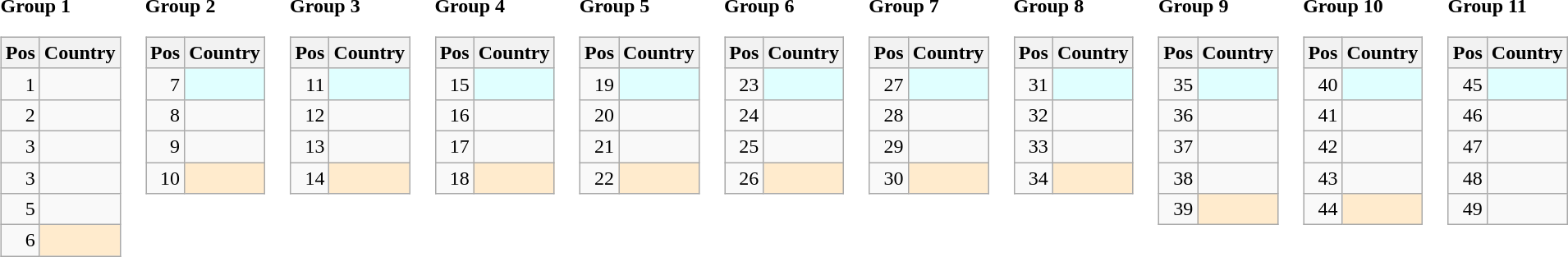<table>
<tr>
<td><strong>Group 1</strong><br><table class="wikitable" style="text-align:right;">
<tr>
<th>Pos</th>
<th>Country</th>
</tr>
<tr>
<td>1</td>
<td align="left"></td>
</tr>
<tr>
<td>2</td>
<td align="left"></td>
</tr>
<tr>
<td>3</td>
<td align="left"></td>
</tr>
<tr>
<td>3</td>
<td align="left"></td>
</tr>
<tr>
<td>5</td>
<td align="left"></td>
</tr>
<tr>
<td>6</td>
<td style="background:#FFEBCD;" align="left"></td>
</tr>
</table>
</td>
<td valign=top><strong>Group 2</strong><br><table class="wikitable" style="text-align:right;">
<tr>
<th>Pos</th>
<th>Country</th>
</tr>
<tr>
<td>7</td>
<td style="background:#E0FFFF;" align="left"></td>
</tr>
<tr>
<td>8</td>
<td align="left"></td>
</tr>
<tr>
<td>9</td>
<td align="left"></td>
</tr>
<tr>
<td>10</td>
<td style="background:#FFEBCD;" align="left"></td>
</tr>
</table>
</td>
<td valign=top><strong>Group 3</strong><br><table class="wikitable" style="text-align:right;">
<tr>
<th>Pos</th>
<th>Country</th>
</tr>
<tr>
<td>11</td>
<td style="background:#E0FFFF;" align="left"></td>
</tr>
<tr>
<td>12</td>
<td align="left"></td>
</tr>
<tr>
<td>13</td>
<td align="left"></td>
</tr>
<tr>
<td>14</td>
<td style="background:#FFEBCD;" align="left"></td>
</tr>
</table>
</td>
<td valign=top><strong>Group 4</strong><br><table class="wikitable" style="text-align:right;">
<tr>
<th>Pos</th>
<th>Country</th>
</tr>
<tr>
<td>15</td>
<td style="background:#E0FFFF;" align="left"></td>
</tr>
<tr>
<td>16</td>
<td align="left"></td>
</tr>
<tr>
<td>17</td>
<td align="left"></td>
</tr>
<tr>
<td>18</td>
<td style="background:#FFEBCD;" align="left"></td>
</tr>
</table>
</td>
<td valign=top><strong>Group 5</strong><br><table class="wikitable" style="text-align:right;">
<tr>
<th>Pos</th>
<th>Country</th>
</tr>
<tr>
<td>19</td>
<td style="background:#E0FFFF;" align="left"></td>
</tr>
<tr>
<td>20</td>
<td align="left"></td>
</tr>
<tr>
<td>21</td>
<td align="left"></td>
</tr>
<tr>
<td>22</td>
<td style="background:#FFEBCD;" align="left"></td>
</tr>
</table>
</td>
<td valign=top><strong>Group 6</strong><br><table class="wikitable" style="text-align: right;">
<tr>
<th>Pos</th>
<th>Country</th>
</tr>
<tr>
<td>23</td>
<td style="background:#E0FFFF;" align="left"></td>
</tr>
<tr>
<td>24</td>
<td align="left"></td>
</tr>
<tr>
<td>25</td>
<td align="left"></td>
</tr>
<tr>
<td>26</td>
<td style="background:#FFEBCD;" align="left"></td>
</tr>
</table>
</td>
<td valign=top><strong>Group 7</strong><br><table class="wikitable" style="text-align:right;">
<tr>
<th>Pos</th>
<th>Country</th>
</tr>
<tr>
<td>27</td>
<td style="background:#E0FFFF;" align="left"></td>
</tr>
<tr>
<td>28</td>
<td align="left"></td>
</tr>
<tr>
<td>29</td>
<td align="left"></td>
</tr>
<tr>
<td>30</td>
<td style="background:#FFEBCD;" align="left"></td>
</tr>
</table>
</td>
<td valign=top><strong>Group 8</strong><br><table class="wikitable" style="text-align:right;">
<tr>
<th>Pos</th>
<th>Country</th>
</tr>
<tr>
<td>31</td>
<td style="background:#E0FFFF;" align="left"></td>
</tr>
<tr>
<td>32</td>
<td align="left"></td>
</tr>
<tr>
<td>33</td>
<td align="left"></td>
</tr>
<tr>
<td>34</td>
<td style="background:#FFEBCD;" align="left"></td>
</tr>
</table>
</td>
<td valign=top><strong>Group 9</strong><br><table class="wikitable" style="text-align:right;">
<tr>
<th>Pos</th>
<th>Country</th>
</tr>
<tr>
<td>35</td>
<td style="background:#E0FFFF;" align="left"></td>
</tr>
<tr>
<td>36</td>
<td align="left"></td>
</tr>
<tr>
<td>37</td>
<td align="left"></td>
</tr>
<tr>
<td>38</td>
<td align="left"></td>
</tr>
<tr>
<td>39</td>
<td style="background:#FFEBCD;" align="left"></td>
</tr>
</table>
</td>
<td valign=top><strong>Group 10</strong><br><table class="wikitable" style="text-align:right;">
<tr>
<th>Pos</th>
<th>Country</th>
</tr>
<tr>
<td>40</td>
<td style="background:#E0FFFF;" align="left"></td>
</tr>
<tr>
<td>41</td>
<td align="left"></td>
</tr>
<tr>
<td>42</td>
<td align="left"></td>
</tr>
<tr>
<td>43</td>
<td align="left"></td>
</tr>
<tr>
<td>44</td>
<td style="background:#FFEBCD;" align="left"></td>
</tr>
</table>
</td>
<td valign=top><strong>Group 11</strong><br><table class="wikitable" style="text-align:right;">
<tr>
<th>Pos</th>
<th>Country</th>
</tr>
<tr>
<td>45</td>
<td style="background:#E0FFFF;" align="left"></td>
</tr>
<tr>
<td>46</td>
<td align="left"></td>
</tr>
<tr>
<td>47</td>
<td align="left"></td>
</tr>
<tr>
<td>48</td>
<td align="left"></td>
</tr>
<tr>
<td>49</td>
<td align="left"></td>
</tr>
</table>
</td>
</tr>
</table>
